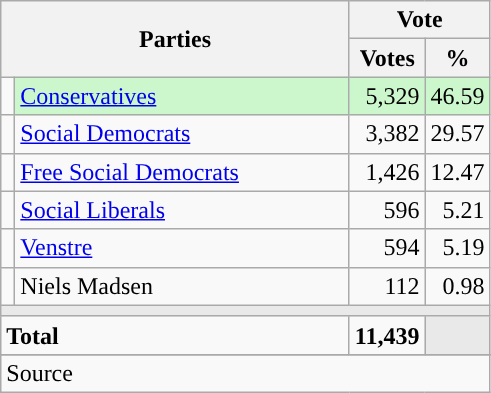<table class="wikitable" style="text-align:right;">
<tr>
<th style="text-align:centre;" rowspan="2" colspan="2" width="225">Parties</th>
<th colspan="3">Vote</th>
</tr>
<tr>
<th width="15">Votes</th>
<th width="15">%</th>
</tr>
<tr>
<td width="2" style="color:inherit;background:"></td>
<td bgcolor=#ccf7cc  align="left"><a href='#'>Conservatives</a></td>
<td bgcolor=#ccf7cc>5,329</td>
<td bgcolor=#ccf7cc>46.59</td>
</tr>
<tr>
<td width="2" style="color:inherit;background:"></td>
<td align="left"><a href='#'>Social Democrats</a></td>
<td>3,382</td>
<td>29.57</td>
</tr>
<tr>
<td width="2" style="color:inherit;background:"></td>
<td align="left"><a href='#'>Free Social Democrats</a></td>
<td>1,426</td>
<td>12.47</td>
</tr>
<tr>
<td width="2" style="color:inherit;background:"></td>
<td align="left"><a href='#'>Social Liberals</a></td>
<td>596</td>
<td>5.21</td>
</tr>
<tr>
<td width="2" style="color:inherit;background:"></td>
<td align="left"><a href='#'>Venstre</a></td>
<td>594</td>
<td>5.19</td>
</tr>
<tr>
<td width="2" style="color:inherit;background:"></td>
<td align="left">Niels Madsen</td>
<td>112</td>
<td>0.98</td>
</tr>
<tr>
<td colspan="7" bgcolor="#E9E9E9"></td>
</tr>
<tr>
<td align="left" colspan="2"><strong>Total</strong></td>
<td><strong>11,439</strong></td>
<td bgcolor="#E9E9E9" colspan="2"></td>
</tr>
<tr>
</tr>
<tr>
<td align="left" colspan="6">Source</td>
</tr>
</table>
